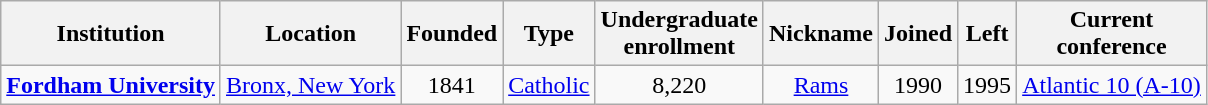<table class="wikitable sortable" style="text-align:center;">
<tr>
<th>Institution</th>
<th>Location</th>
<th>Founded</th>
<th>Type</th>
<th>Undergraduate<br>enrollment</th>
<th>Nickname</th>
<th>Joined</th>
<th>Left</th>
<th>Current<br>conference</th>
</tr>
<tr>
<td><strong><a href='#'>Fordham University</a></strong></td>
<td><a href='#'>Bronx, New York</a></td>
<td>1841</td>
<td><a href='#'>Catholic</a><br></td>
<td>8,220</td>
<td><a href='#'>Rams</a></td>
<td>1990</td>
<td>1995</td>
<td><a href='#'>Atlantic 10 (A-10)</a></td>
</tr>
</table>
